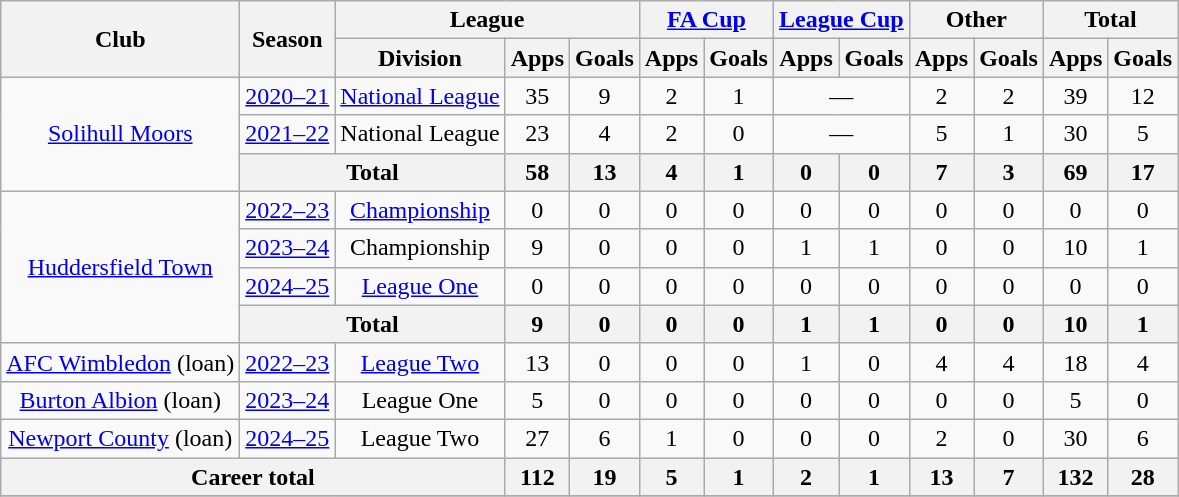<table class="wikitable" style="text-align: center">
<tr>
<th rowspan="2">Club</th>
<th rowspan="2">Season</th>
<th colspan="3">League</th>
<th colspan="2"><a href='#'>FA Cup</a></th>
<th colspan="2"><a href='#'>League Cup</a></th>
<th colspan="2">Other</th>
<th colspan="2">Total</th>
</tr>
<tr>
<th>Division</th>
<th>Apps</th>
<th>Goals</th>
<th>Apps</th>
<th>Goals</th>
<th>Apps</th>
<th>Goals</th>
<th>Apps</th>
<th>Goals</th>
<th>Apps</th>
<th>Goals</th>
</tr>
<tr>
<td rowspan="3"><a href='#'>Solihull Moors</a></td>
<td><a href='#'>2020–21</a></td>
<td><a href='#'>National League</a></td>
<td>35</td>
<td>9</td>
<td>2</td>
<td>1</td>
<td colspan="2">—</td>
<td>2</td>
<td>2</td>
<td>39</td>
<td>12</td>
</tr>
<tr>
<td><a href='#'>2021–22</a></td>
<td>National League</td>
<td>23</td>
<td>4</td>
<td>2</td>
<td>0</td>
<td colspan="2">—</td>
<td>5</td>
<td>1</td>
<td>30</td>
<td>5</td>
</tr>
<tr>
<th colspan="2">Total</th>
<th>58</th>
<th>13</th>
<th>4</th>
<th>1</th>
<th>0</th>
<th>0</th>
<th>7</th>
<th>3</th>
<th>69</th>
<th>17</th>
</tr>
<tr>
<td rowspan=4><a href='#'>Huddersfield Town</a></td>
<td><a href='#'>2022–23</a></td>
<td><a href='#'>Championship</a></td>
<td>0</td>
<td>0</td>
<td>0</td>
<td>0</td>
<td>0</td>
<td>0</td>
<td>0</td>
<td>0</td>
<td>0</td>
<td>0</td>
</tr>
<tr>
<td><a href='#'>2023–24</a></td>
<td>Championship</td>
<td>9</td>
<td>0</td>
<td>0</td>
<td>0</td>
<td>1</td>
<td>1</td>
<td>0</td>
<td>0</td>
<td>10</td>
<td>1</td>
</tr>
<tr>
<td><a href='#'>2024–25</a></td>
<td><a href='#'>League One</a></td>
<td>0</td>
<td>0</td>
<td>0</td>
<td>0</td>
<td>0</td>
<td>0</td>
<td>0</td>
<td>0</td>
<td>0</td>
<td>0</td>
</tr>
<tr>
<th colspan="2">Total</th>
<th>9</th>
<th>0</th>
<th>0</th>
<th>0</th>
<th>1</th>
<th>1</th>
<th>0</th>
<th>0</th>
<th>10</th>
<th>1</th>
</tr>
<tr>
<td><a href='#'>AFC Wimbledon</a> (loan)</td>
<td><a href='#'>2022–23</a></td>
<td><a href='#'>League Two</a></td>
<td>13</td>
<td>0</td>
<td>0</td>
<td>0</td>
<td>1</td>
<td>0</td>
<td>4</td>
<td>4</td>
<td>18</td>
<td>4</td>
</tr>
<tr>
<td><a href='#'>Burton Albion</a> (loan)</td>
<td><a href='#'>2023–24</a></td>
<td>League One</td>
<td>5</td>
<td>0</td>
<td>0</td>
<td>0</td>
<td>0</td>
<td>0</td>
<td>0</td>
<td>0</td>
<td>5</td>
<td>0</td>
</tr>
<tr>
<td><a href='#'>Newport County</a> (loan)</td>
<td><a href='#'>2024–25</a></td>
<td>League Two</td>
<td>27</td>
<td>6</td>
<td>1</td>
<td>0</td>
<td>0</td>
<td>0</td>
<td>2</td>
<td>0</td>
<td>30</td>
<td>6</td>
</tr>
<tr>
<th colspan="3">Career total</th>
<th>112</th>
<th>19</th>
<th>5</th>
<th>1</th>
<th>2</th>
<th>1</th>
<th>13</th>
<th>7</th>
<th>132</th>
<th>28</th>
</tr>
<tr>
</tr>
</table>
